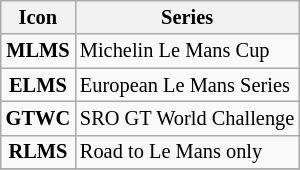<table class="wikitable" style="font-size: 85%;">
<tr>
<th>Icon</th>
<th>Series</th>
</tr>
<tr>
<td align=center><strong><span>MLMS</span></strong></td>
<td>Michelin Le Mans Cup</td>
</tr>
<tr>
<td align=center><strong><span>ELMS</span></strong></td>
<td>European Le Mans Series</td>
</tr>
<tr>
<td align=center><strong><span>GTWC</span></strong></td>
<td>SRO GT World Challenge</td>
</tr>
<tr>
<td align=center><strong><span>RLMS</span></strong></td>
<td>Road to Le Mans only</td>
</tr>
<tr>
</tr>
</table>
